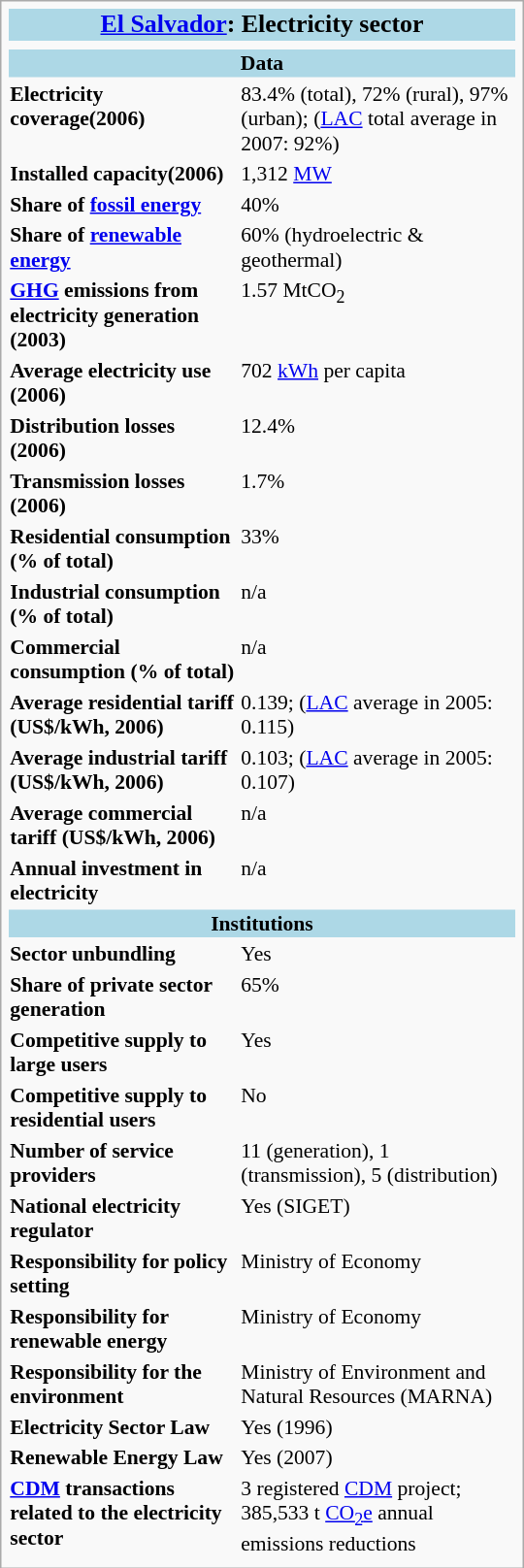<table style="width: 25em; font-size: 90%; text-align: left;" class="infobox">
<tr>
<th align="center" bgcolor="lightblue" colspan="2"><big><a href='#'>El Salvador</a>: Electricity sector</big></th>
</tr>
<tr>
<td colspan="2" style="text-align:center;"></td>
</tr>
<tr>
<th align="center" bgcolor="lightblue" colspan="3">Data</th>
</tr>
<tr>
<th align="left" valign="top">Electricity coverage(2006)</th>
<td valign="top">83.4% (total), 72% (rural), 97% (urban); (<a href='#'>LAC</a> total average in 2007: 92%)</td>
</tr>
<tr>
<th align="left" valign="top">Installed capacity(2006)</th>
<td valign="top">1,312 <a href='#'>MW</a></td>
</tr>
<tr>
<th align="left" valign="top">Share of <a href='#'>fossil energy</a></th>
<td valign="top">40%</td>
</tr>
<tr>
<th align="left" valign="top">Share of <a href='#'>renewable energy</a></th>
<td valign="top">60% (hydroelectric & geothermal)</td>
</tr>
<tr>
<th align="left" valign="top"><a href='#'>GHG</a> emissions from electricity generation (2003)</th>
<td valign="top">1.57 MtCO<sub>2</sub></td>
</tr>
<tr>
<th align="left" valign="top">Average electricity use (2006)</th>
<td valign="top">702 <a href='#'>kWh</a> per capita</td>
</tr>
<tr>
<th align="left" valign="top">Distribution losses (2006)</th>
<td valign="top">12.4%</td>
</tr>
<tr>
<th align="left" valign="top">Transmission losses (2006)</th>
<td valign="top">1.7%</td>
</tr>
<tr>
<th align="left" valign="top">Residential consumption (% of total)</th>
<td valign="top">33%</td>
</tr>
<tr>
<th align="left" valign="top">Industrial consumption (% of total)</th>
<td valign="top">n/a</td>
</tr>
<tr>
<th align="left" valign="top">Commercial consumption (% of total)</th>
<td valign="top">n/a</td>
</tr>
<tr>
<th align="left" valign="top">Average residential tariff (US$/kWh, 2006)</th>
<td valign="top">0.139; (<a href='#'>LAC</a> average in 2005: 0.115)</td>
</tr>
<tr>
<th align="left" valign="top">Average industrial tariff (US$/kWh, 2006)</th>
<td valign="top">0.103; (<a href='#'>LAC</a> average in 2005: 0.107)</td>
</tr>
<tr>
<th align="left" valign="top">Average commercial tariff (US$/kWh, 2006)</th>
<td valign="top">n/a</td>
</tr>
<tr>
<th align="left" valign="top">Annual investment in electricity</th>
<td valign="top">n/a</td>
</tr>
<tr>
<th align="center" bgcolor="lightblue" colspan="3">Institutions</th>
</tr>
<tr>
<th align="left" valign="top">Sector unbundling</th>
<td valign="top">Yes</td>
</tr>
<tr>
<th align="left" valign="top">Share of private sector generation</th>
<td valign="top">65%</td>
</tr>
<tr>
<th align="left" valign="top">Competitive supply to large users</th>
<td valign="top">Yes</td>
</tr>
<tr>
<th align="left" valign="top">Competitive supply to residential users</th>
<td valign="top">No</td>
</tr>
<tr>
<th align="left" valign="top">Number of service providers</th>
<td valign="top">11 (generation), 1 (transmission), 5 (distribution)</td>
</tr>
<tr>
<th align="left" valign="top">National electricity regulator</th>
<td valign="top">Yes (SIGET)</td>
</tr>
<tr>
<th align="left" valign="top">Responsibility for policy setting</th>
<td valign="top">Ministry of Economy</td>
</tr>
<tr>
<th align="left" valign="top">Responsibility for renewable energy</th>
<td valign="top">Ministry of Economy</td>
</tr>
<tr>
<th align="left" valign="top">Responsibility for the environment</th>
<td valign="top">Ministry of Environment and Natural Resources (MARNA)</td>
</tr>
<tr>
<th align="left" valign="top">Electricity Sector Law</th>
<td valign="top">Yes (1996)</td>
</tr>
<tr>
<th align="left" valign="top">Renewable Energy Law</th>
<td valign="top">Yes (2007)</td>
</tr>
<tr>
<th align="left" valign="top"><a href='#'>CDM</a> transactions related to the electricity sector</th>
<td valign="top">3 registered <a href='#'>CDM</a> project; 385,533 t <a href='#'>CO<sub>2</sub>e</a> annual emissions reductions</td>
</tr>
<tr>
</tr>
</table>
